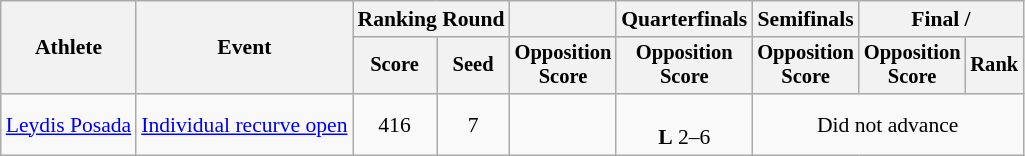<table class=wikitable style=font-size:90%;text-align:center>
<tr>
<th rowspan=2>Athlete</th>
<th rowspan=2>Event</th>
<th colspan=2>Ranking Round</th>
<th></th>
<th>Quarterfinals</th>
<th>Semifinals</th>
<th colspan=2>Final / </th>
</tr>
<tr style=font-size:95%>
<th>Score</th>
<th>Seed</th>
<th>Opposition<br>Score</th>
<th>Opposition<br>Score</th>
<th>Opposition<br>Score</th>
<th>Opposition<br>Score</th>
<th>Rank</th>
</tr>
<tr>
<td align=left><a href='#'>Leydis Posada</a></td>
<td align=left><a href='#'>Individual recurve open</a></td>
<td>416</td>
<td>7</td>
<td></td>
<td><br><strong>L</strong> 2–6</td>
<td colspan=3>Did not advance</td>
</tr>
</table>
